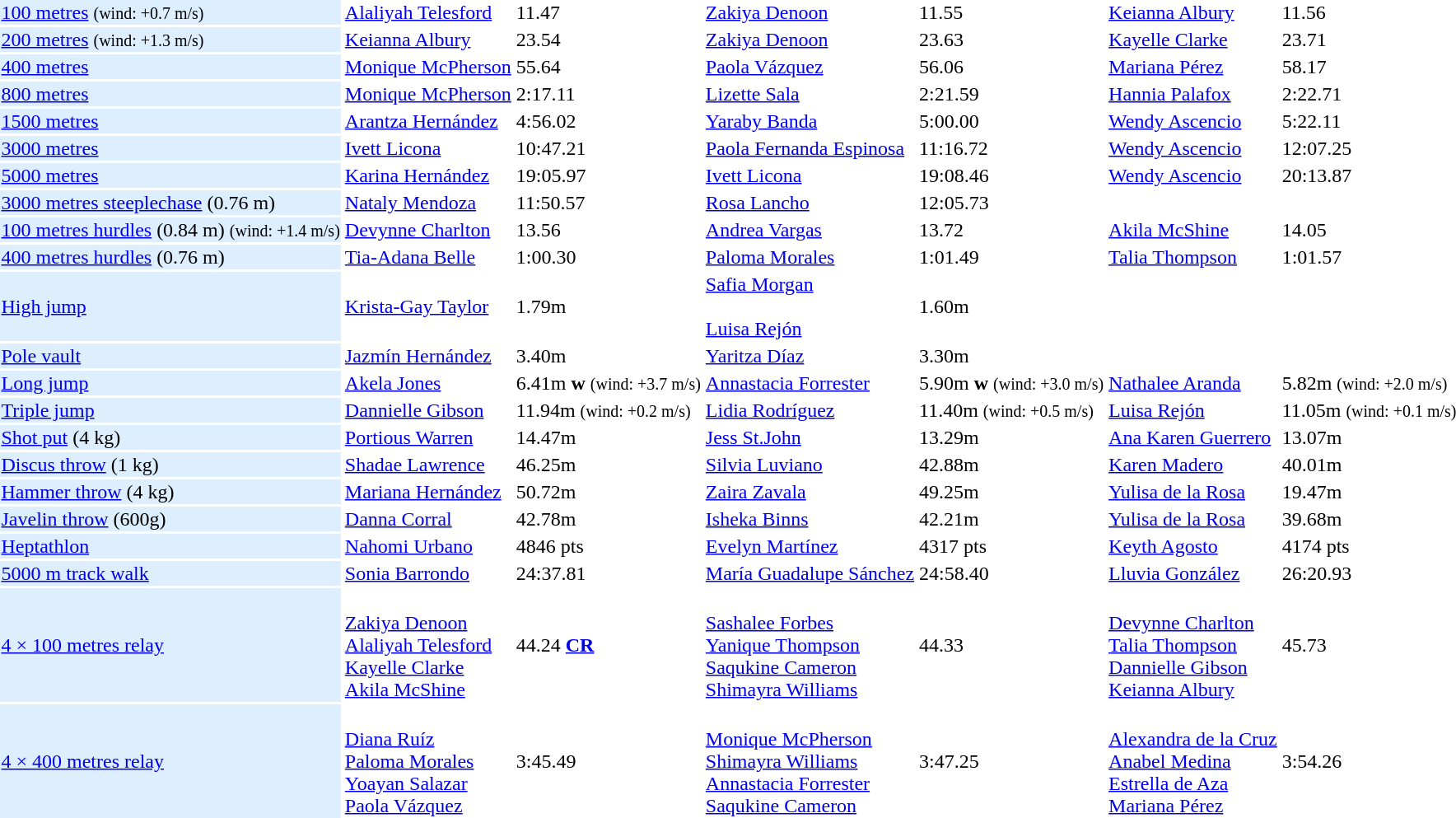<table>
<tr>
<td bgcolor = DDEEFF><a href='#'>100 metres</a> <small>(wind: +0.7 m/s)</small></td>
<td align=left><a href='#'>Alaliyah Telesford</a><br> </td>
<td>11.47</td>
<td align=left><a href='#'>Zakiya Denoon</a><br> </td>
<td>11.55</td>
<td align=left><a href='#'>Keianna Albury</a><br> </td>
<td>11.56</td>
</tr>
<tr>
<td bgcolor = DDEEFF><a href='#'>200 metres</a> <small>(wind: +1.3 m/s)</small></td>
<td align=left><a href='#'>Keianna Albury</a><br> </td>
<td>23.54</td>
<td align=left><a href='#'>Zakiya Denoon</a><br> </td>
<td>23.63</td>
<td align=left><a href='#'>Kayelle Clarke</a><br> </td>
<td>23.71</td>
</tr>
<tr>
<td bgcolor = DDEEFF><a href='#'>400 metres</a></td>
<td align=left><a href='#'>Monique McPherson</a><br> </td>
<td>55.64</td>
<td align=left><a href='#'>Paola Vázquez</a><br> </td>
<td>56.06</td>
<td align=left><a href='#'>Mariana Pérez</a><br> </td>
<td>58.17</td>
</tr>
<tr>
<td bgcolor = DDEEFF><a href='#'>800 metres</a></td>
<td align=left><a href='#'>Monique McPherson</a><br> </td>
<td>2:17.11</td>
<td align=left><a href='#'>Lizette Sala</a><br> </td>
<td>2:21.59</td>
<td align=left><a href='#'>Hannia Palafox</a><br> </td>
<td>2:22.71</td>
</tr>
<tr>
<td bgcolor = DDEEFF><a href='#'>1500 metres</a></td>
<td align=left><a href='#'>Arantza Hernández</a><br> </td>
<td>4:56.02</td>
<td align=left><a href='#'>Yaraby Banda</a><br> </td>
<td>5:00.00</td>
<td align=left><a href='#'>Wendy Ascencio</a><br> </td>
<td>5:22.11</td>
</tr>
<tr>
<td bgcolor = DDEEFF><a href='#'>3000 metres</a></td>
<td align=left><a href='#'>Ivett Licona</a><br> </td>
<td>10:47.21</td>
<td align=left><a href='#'>Paola Fernanda Espinosa</a><br> </td>
<td>11:16.72</td>
<td align=left><a href='#'>Wendy Ascencio</a><br> </td>
<td>12:07.25</td>
</tr>
<tr>
<td bgcolor = DDEEFF><a href='#'>5000 metres</a></td>
<td align=left><a href='#'>Karina Hernández</a><br> </td>
<td>19:05.97</td>
<td align=left><a href='#'>Ivett Licona</a><br> </td>
<td>19:08.46</td>
<td align=left><a href='#'>Wendy Ascencio</a><br> </td>
<td>20:13.87</td>
</tr>
<tr>
<td bgcolor = DDEEFF><a href='#'>3000 metres steeplechase</a> (0.76 m)</td>
<td align=left><a href='#'>Nataly Mendoza</a><br> </td>
<td>11:50.57</td>
<td align=left><a href='#'>Rosa Lancho</a><br> </td>
<td>12:05.73</td>
<td></td>
<td></td>
</tr>
<tr>
<td bgcolor = DDEEFF><a href='#'>100 metres hurdles</a> (0.84 m) <small>(wind: +1.4 m/s)</small></td>
<td align=left><a href='#'>Devynne Charlton</a><br> </td>
<td>13.56</td>
<td align=left><a href='#'>Andrea Vargas</a><br> </td>
<td>13.72</td>
<td align=left><a href='#'>Akila McShine</a><br> </td>
<td>14.05</td>
</tr>
<tr>
<td bgcolor = DDEEFF><a href='#'>400 metres hurdles</a> (0.76 m)</td>
<td align=left><a href='#'>Tia-Adana Belle</a><br> </td>
<td>1:00.30</td>
<td align=left><a href='#'>Paloma Morales</a><br> </td>
<td>1:01.49</td>
<td align=left><a href='#'>Talia Thompson</a><br> </td>
<td>1:01.57</td>
</tr>
<tr>
<td bgcolor = DDEEFF><a href='#'>High jump</a></td>
<td align=left><a href='#'>Krista-Gay Taylor</a><br> </td>
<td>1.79m</td>
<td align=left><a href='#'>Safia Morgan</a><br>  <br> <a href='#'>Luisa Rejón</a><br> </td>
<td>1.60m</td>
<td></td>
<td></td>
</tr>
<tr>
<td bgcolor = DDEEFF><a href='#'>Pole vault</a></td>
<td align=left><a href='#'>Jazmín Hernández</a><br> </td>
<td>3.40m</td>
<td align=left><a href='#'>Yaritza Díaz</a><br> </td>
<td>3.30m</td>
<td></td>
<td></td>
</tr>
<tr>
<td bgcolor = DDEEFF><a href='#'>Long jump</a></td>
<td align=left><a href='#'>Akela Jones</a><br> </td>
<td>6.41m <strong>w</strong> <small>(wind: +3.7 m/s)</small></td>
<td align=left><a href='#'>Annastacia Forrester</a><br> </td>
<td>5.90m <strong>w</strong> <small>(wind: +3.0 m/s)</small></td>
<td align=left><a href='#'>Nathalee Aranda</a><br> </td>
<td>5.82m <small>(wind: +2.0 m/s)</small></td>
</tr>
<tr>
<td bgcolor = DDEEFF><a href='#'>Triple jump</a></td>
<td align=left><a href='#'>Dannielle Gibson</a><br> </td>
<td>11.94m <small>(wind: +0.2 m/s)</small></td>
<td align=left><a href='#'>Lidia Rodríguez</a><br> </td>
<td>11.40m <small>(wind: +0.5 m/s)</small></td>
<td align=left><a href='#'>Luisa Rejón</a><br> </td>
<td>11.05m <small>(wind: +0.1 m/s)</small></td>
</tr>
<tr>
<td bgcolor = DDEEFF><a href='#'>Shot put</a> (4 kg)</td>
<td align=left><a href='#'>Portious Warren</a><br> </td>
<td>14.47m</td>
<td align=left><a href='#'>Jess St.John</a><br> </td>
<td>13.29m</td>
<td align=left><a href='#'>Ana Karen Guerrero</a><br> </td>
<td>13.07m</td>
</tr>
<tr>
<td bgcolor = DDEEFF><a href='#'>Discus throw</a> (1 kg)</td>
<td align=left><a href='#'>Shadae Lawrence</a><br> </td>
<td>46.25m</td>
<td align=left><a href='#'>Silvia Luviano</a><br> </td>
<td>42.88m</td>
<td align=left><a href='#'>Karen Madero</a><br> </td>
<td>40.01m</td>
</tr>
<tr>
<td bgcolor = DDEEFF><a href='#'>Hammer throw</a> (4 kg)</td>
<td align=left><a href='#'>Mariana Hernández</a><br> </td>
<td>50.72m</td>
<td align=left><a href='#'>Zaira Zavala</a><br> </td>
<td>49.25m</td>
<td align=left><a href='#'>Yulisa de la Rosa</a><br> </td>
<td>19.47m</td>
</tr>
<tr>
<td bgcolor = DDEEFF><a href='#'>Javelin throw</a> (600g)</td>
<td align=left><a href='#'>Danna Corral</a><br> </td>
<td>42.78m</td>
<td align=left><a href='#'>Isheka Binns</a><br> </td>
<td>42.21m</td>
<td align=left><a href='#'>Yulisa de la Rosa</a><br> </td>
<td>39.68m</td>
</tr>
<tr>
<td bgcolor = DDEEFF><a href='#'>Heptathlon</a></td>
<td align=left><a href='#'>Nahomi Urbano</a><br> </td>
<td>4846 pts</td>
<td align=left><a href='#'>Evelyn Martínez</a><br> </td>
<td>4317 pts</td>
<td align=left><a href='#'>Keyth Agosto</a><br> </td>
<td>4174 pts</td>
</tr>
<tr>
<td bgcolor = DDEEFF><a href='#'>5000 m track walk</a></td>
<td align=left><a href='#'>Sonia Barrondo</a><br> </td>
<td>24:37.81</td>
<td align=left><a href='#'>María Guadalupe Sánchez</a><br> </td>
<td>24:58.40</td>
<td align=left><a href='#'>Lluvia González</a><br> </td>
<td>26:20.93</td>
</tr>
<tr>
<td bgcolor = DDEEFF><a href='#'>4 × 100 metres relay</a></td>
<td> <br><a href='#'>Zakiya Denoon</a><br><a href='#'>Alaliyah Telesford</a><br><a href='#'>Kayelle Clarke</a><br><a href='#'>Akila McShine</a></td>
<td>44.24 <strong><a href='#'>CR</a></strong></td>
<td> <br><a href='#'>Sashalee Forbes</a><br><a href='#'>Yanique Thompson</a><br><a href='#'>Saqukine Cameron</a><br><a href='#'>Shimayra Williams</a></td>
<td>44.33</td>
<td> <br><a href='#'>Devynne Charlton</a><br><a href='#'>Talia Thompson</a><br><a href='#'>Dannielle Gibson</a><br><a href='#'>Keianna Albury</a></td>
<td>45.73</td>
</tr>
<tr>
<td bgcolor = DDEEFF><a href='#'>4 × 400 metres relay</a></td>
<td> <br><a href='#'>Diana Ruíz</a><br><a href='#'>Paloma Morales</a><br><a href='#'>Yoayan Salazar</a><br><a href='#'>Paola Vázquez</a></td>
<td>3:45.49</td>
<td> <br><a href='#'>Monique McPherson</a><br><a href='#'>Shimayra Williams</a><br><a href='#'>Annastacia Forrester</a><br><a href='#'>Saqukine Cameron</a></td>
<td>3:47.25</td>
<td> <br><a href='#'>Alexandra de la Cruz</a><br><a href='#'>Anabel Medina</a><br><a href='#'>Estrella de Aza</a><br><a href='#'>Mariana Pérez</a></td>
<td>3:54.26</td>
</tr>
</table>
